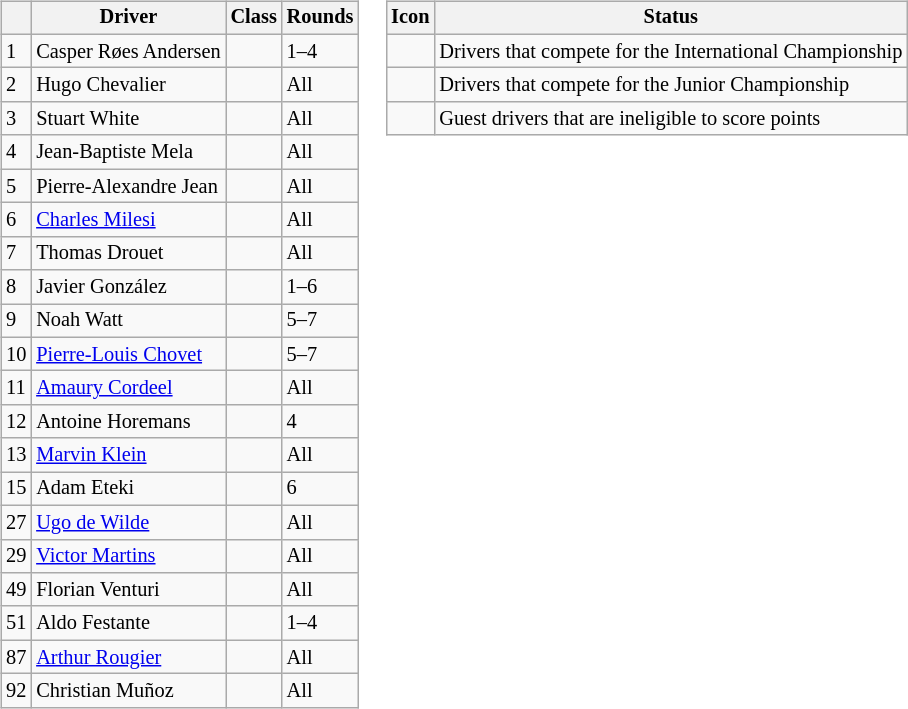<table>
<tr>
<td><br><table class="wikitable" style="font-size: 85%;">
<tr>
<th></th>
<th>Driver</th>
<th>Class</th>
<th>Rounds</th>
</tr>
<tr>
<td>1</td>
<td nowrap> Casper Røes Andersen</td>
<td align=center></td>
<td>1–4</td>
</tr>
<tr>
<td>2</td>
<td> Hugo Chevalier</td>
<td align=center></td>
<td>All</td>
</tr>
<tr>
<td>3</td>
<td> Stuart White</td>
<td align=center></td>
<td>All</td>
</tr>
<tr>
<td>4</td>
<td> Jean-Baptiste Mela</td>
<td align=center></td>
<td>All</td>
</tr>
<tr>
<td>5</td>
<td nowrap> Pierre-Alexandre Jean</td>
<td align=center></td>
<td>All</td>
</tr>
<tr>
<td>6</td>
<td> <a href='#'>Charles Milesi</a></td>
<td align=center></td>
<td>All</td>
</tr>
<tr>
<td>7</td>
<td> Thomas Drouet</td>
<td align=center></td>
<td>All</td>
</tr>
<tr>
<td>8</td>
<td> Javier González</td>
<td align=center></td>
<td>1–6</td>
</tr>
<tr>
<td>9</td>
<td> Noah Watt</td>
<td align=center></td>
<td>5–7</td>
</tr>
<tr>
<td>10</td>
<td> <a href='#'>Pierre-Louis Chovet</a></td>
<td align=center></td>
<td>5–7</td>
</tr>
<tr>
<td>11</td>
<td> <a href='#'>Amaury Cordeel</a></td>
<td align=center></td>
<td>All</td>
</tr>
<tr>
<td>12</td>
<td> Antoine Horemans</td>
<td align=center></td>
<td>4</td>
</tr>
<tr>
<td>13</td>
<td> <a href='#'>Marvin Klein</a></td>
<td align=center></td>
<td>All</td>
</tr>
<tr>
<td>15</td>
<td> Adam Eteki</td>
<td align=center></td>
<td>6</td>
</tr>
<tr>
<td>27</td>
<td> <a href='#'>Ugo de Wilde</a></td>
<td align=center></td>
<td>All</td>
</tr>
<tr>
<td>29</td>
<td> <a href='#'>Victor Martins</a></td>
<td align=center></td>
<td>All</td>
</tr>
<tr>
<td>49</td>
<td> Florian Venturi</td>
<td align=center></td>
<td>All</td>
</tr>
<tr>
<td>51</td>
<td> Aldo Festante</td>
<td align=center></td>
<td>1–4</td>
</tr>
<tr>
<td>87</td>
<td> <a href='#'>Arthur Rougier</a></td>
<td align=center></td>
<td>All</td>
</tr>
<tr>
<td>92</td>
<td> Christian Muñoz</td>
<td align=center></td>
<td>All</td>
</tr>
</table>
</td>
<td valign="top"><br><table class="wikitable" style="font-size: 85%;">
<tr>
<th>Icon</th>
<th>Status</th>
</tr>
<tr>
<td align=center></td>
<td>Drivers that compete for the International Championship</td>
</tr>
<tr>
<td align=center></td>
<td>Drivers that compete for the Junior Championship</td>
</tr>
<tr>
<td align=center></td>
<td>Guest drivers that are ineligible to score points</td>
</tr>
</table>
</td>
</tr>
</table>
